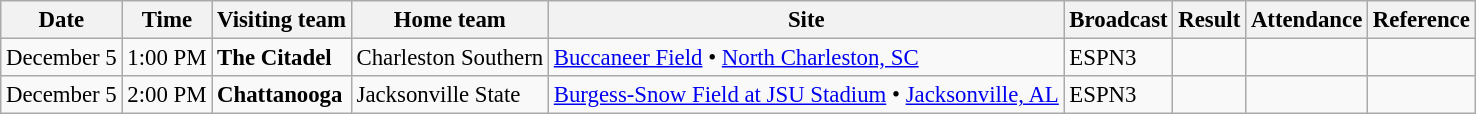<table class="wikitable" style="font-size:95%;">
<tr>
<th>Date</th>
<th>Time</th>
<th>Visiting team</th>
<th>Home team</th>
<th>Site</th>
<th>Broadcast</th>
<th>Result</th>
<th>Attendance</th>
<th class="unsortable">Reference</th>
</tr>
<tr bgcolor=>
<td>December 5</td>
<td>1:00 PM</td>
<td><strong>The Citadel</strong></td>
<td>Charleston Southern</td>
<td><a href='#'>Buccaneer Field</a> • <a href='#'>North Charleston, SC</a></td>
<td>ESPN3</td>
<td></td>
<td></td>
<td></td>
</tr>
<tr bgcolor=>
<td>December 5</td>
<td>2:00 PM</td>
<td><strong>Chattanooga</strong></td>
<td>Jacksonville State</td>
<td><a href='#'>Burgess-Snow Field at JSU Stadium</a> • <a href='#'>Jacksonville, AL</a></td>
<td>ESPN3</td>
<td></td>
<td></td>
<td></td>
</tr>
</table>
